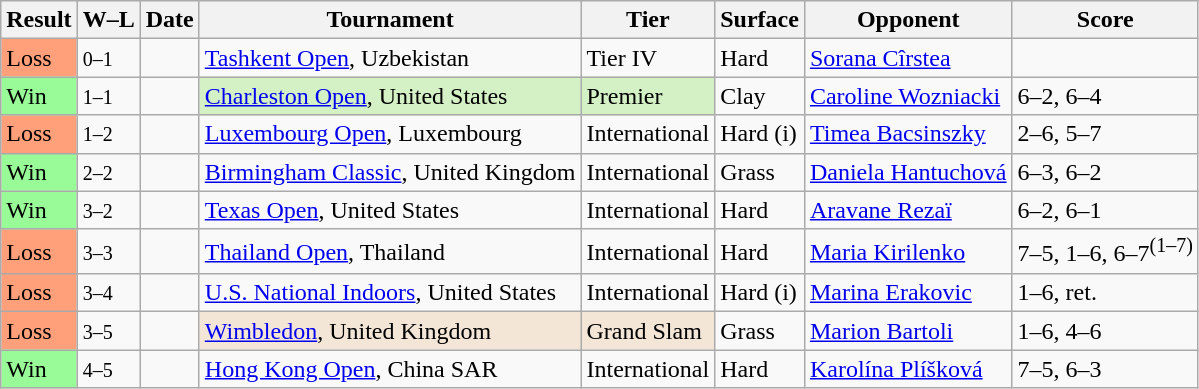<table class="sortable wikitable nowrap">
<tr>
<th>Result</th>
<th class="unsortable">W–L</th>
<th>Date</th>
<th>Tournament</th>
<th>Tier</th>
<th>Surface</th>
<th>Opponent</th>
<th class="unsortable">Score</th>
</tr>
<tr>
<td style="background:#ffa07a;">Loss</td>
<td><small>0–1</small></td>
<td><a href='#'></a></td>
<td><a href='#'>Tashkent Open</a>, Uzbekistan</td>
<td>Tier IV</td>
<td>Hard</td>
<td> <a href='#'>Sorana Cîrstea</a></td>
<td></td>
</tr>
<tr>
<td style="background:#98fb98;">Win</td>
<td><small>1–1</small></td>
<td><a href='#'></a></td>
<td style="background:#d4f1c5;"><a href='#'>Charleston Open</a>, United States</td>
<td style="background:#d4f1c5;">Premier</td>
<td>Clay</td>
<td> <a href='#'>Caroline Wozniacki</a></td>
<td>6–2, 6–4</td>
</tr>
<tr>
<td style="background:#ffa07a;">Loss</td>
<td><small>1–2</small></td>
<td><a href='#'></a></td>
<td><a href='#'>Luxembourg Open</a>, Luxembourg</td>
<td>International</td>
<td>Hard (i)</td>
<td> <a href='#'>Timea Bacsinszky</a></td>
<td>2–6, 5–7</td>
</tr>
<tr>
<td style="background:#98fb98;">Win</td>
<td><small>2–2</small></td>
<td><a href='#'></a></td>
<td><a href='#'>Birmingham Classic</a>, United Kingdom</td>
<td>International</td>
<td>Grass</td>
<td> <a href='#'>Daniela Hantuchová</a></td>
<td>6–3, 6–2</td>
</tr>
<tr>
<td style="background:#98fb98;">Win</td>
<td><small>3–2</small></td>
<td><a href='#'></a></td>
<td><a href='#'>Texas Open</a>, United States</td>
<td>International</td>
<td>Hard</td>
<td> <a href='#'>Aravane Rezaï</a></td>
<td>6–2, 6–1</td>
</tr>
<tr>
<td style="background:#ffa07a;">Loss</td>
<td><small>3–3</small></td>
<td><a href='#'></a></td>
<td><a href='#'>Thailand Open</a>, Thailand</td>
<td>International</td>
<td>Hard</td>
<td> <a href='#'>Maria Kirilenko</a></td>
<td>7–5, 1–6, 6–7<sup>(1–7)</sup></td>
</tr>
<tr>
<td style="background:#ffa07a;">Loss</td>
<td><small>3–4</small></td>
<td><a href='#'></a></td>
<td><a href='#'>U.S. National Indoors</a>, United States</td>
<td>International</td>
<td>Hard (i)</td>
<td> <a href='#'>Marina Erakovic</a></td>
<td>1–6, ret.</td>
</tr>
<tr>
<td style="background:#ffa07a;">Loss</td>
<td><small>3–5</small></td>
<td><a href='#'></a></td>
<td style="background:#F3E6D7;"><a href='#'>Wimbledon</a>, United Kingdom</td>
<td style="background:#F3E6D7;">Grand Slam</td>
<td>Grass</td>
<td> <a href='#'>Marion Bartoli</a></td>
<td>1–6, 4–6</td>
</tr>
<tr>
<td style="background:#98fb98;">Win</td>
<td><small>4–5</small></td>
<td><a href='#'></a></td>
<td><a href='#'>Hong Kong Open</a>, China SAR</td>
<td>International</td>
<td>Hard</td>
<td> <a href='#'>Karolína Plíšková</a></td>
<td>7–5, 6–3</td>
</tr>
</table>
